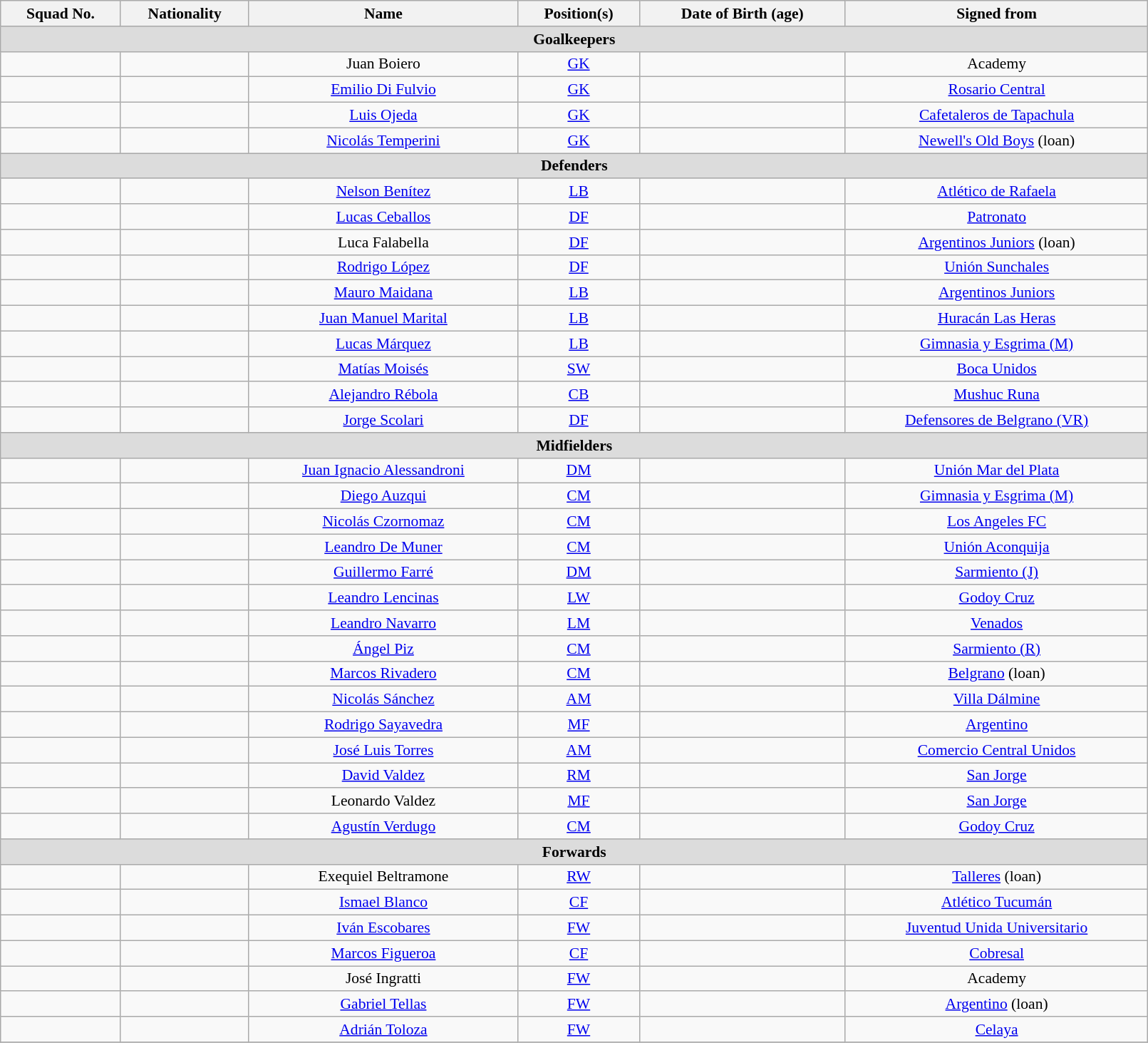<table class="wikitable sortable" style="text-align:center; font-size:90%; width:85%;">
<tr>
<th style="background:#; color:; text-align:center;">Squad No.</th>
<th style="background:#; color:; text-align:center;">Nationality</th>
<th style="background:#; color:; text-align:center;">Name</th>
<th style="background:#; color:; text-align:center;">Position(s)</th>
<th style="background:#; color:; text-align:center;">Date of Birth (age)</th>
<th style="background:#; color:; text-align:center;">Signed from</th>
</tr>
<tr>
<th colspan="6" style="background:#dcdcdc; text-align:center;">Goalkeepers</th>
</tr>
<tr>
<td></td>
<td></td>
<td>Juan Boiero</td>
<td><a href='#'>GK</a></td>
<td></td>
<td>Academy</td>
</tr>
<tr>
<td></td>
<td></td>
<td><a href='#'>Emilio Di Fulvio</a></td>
<td><a href='#'>GK</a></td>
<td></td>
<td> <a href='#'>Rosario Central</a></td>
</tr>
<tr>
<td></td>
<td></td>
<td><a href='#'>Luis Ojeda</a></td>
<td><a href='#'>GK</a></td>
<td></td>
<td> <a href='#'>Cafetaleros de Tapachula</a></td>
</tr>
<tr>
<td></td>
<td></td>
<td><a href='#'>Nicolás Temperini</a></td>
<td><a href='#'>GK</a></td>
<td></td>
<td> <a href='#'>Newell's Old Boys</a> (loan)</td>
</tr>
<tr>
<th colspan="7" style="background:#dcdcdc; text-align:center;">Defenders</th>
</tr>
<tr>
<td></td>
<td></td>
<td><a href='#'>Nelson Benítez</a></td>
<td><a href='#'>LB</a></td>
<td></td>
<td> <a href='#'>Atlético de Rafaela</a></td>
</tr>
<tr>
<td></td>
<td></td>
<td><a href='#'>Lucas Ceballos</a></td>
<td><a href='#'>DF</a></td>
<td></td>
<td> <a href='#'>Patronato</a></td>
</tr>
<tr>
<td></td>
<td></td>
<td>Luca Falabella</td>
<td><a href='#'>DF</a></td>
<td></td>
<td> <a href='#'>Argentinos Juniors</a> (loan)</td>
</tr>
<tr>
<td></td>
<td></td>
<td><a href='#'>Rodrigo López</a></td>
<td><a href='#'>DF</a></td>
<td></td>
<td> <a href='#'>Unión Sunchales</a></td>
</tr>
<tr>
<td></td>
<td></td>
<td><a href='#'>Mauro Maidana</a></td>
<td><a href='#'>LB</a></td>
<td></td>
<td> <a href='#'>Argentinos Juniors</a></td>
</tr>
<tr>
<td></td>
<td></td>
<td><a href='#'>Juan Manuel Marital</a></td>
<td><a href='#'>LB</a></td>
<td></td>
<td> <a href='#'>Huracán Las Heras</a></td>
</tr>
<tr>
<td></td>
<td></td>
<td><a href='#'>Lucas Márquez</a></td>
<td><a href='#'>LB</a></td>
<td></td>
<td> <a href='#'>Gimnasia y Esgrima (M)</a></td>
</tr>
<tr>
<td></td>
<td></td>
<td><a href='#'>Matías Moisés</a></td>
<td><a href='#'>SW</a></td>
<td></td>
<td> <a href='#'>Boca Unidos</a></td>
</tr>
<tr>
<td></td>
<td></td>
<td><a href='#'>Alejandro Rébola</a></td>
<td><a href='#'>CB</a></td>
<td></td>
<td> <a href='#'>Mushuc Runa</a></td>
</tr>
<tr>
<td></td>
<td></td>
<td><a href='#'>Jorge Scolari</a></td>
<td><a href='#'>DF</a></td>
<td></td>
<td> <a href='#'>Defensores de Belgrano (VR)</a></td>
</tr>
<tr>
<th colspan="7" style="background:#dcdcdc; text-align:center;">Midfielders</th>
</tr>
<tr>
<td></td>
<td></td>
<td><a href='#'>Juan Ignacio Alessandroni</a></td>
<td><a href='#'>DM</a></td>
<td></td>
<td> <a href='#'>Unión Mar del Plata</a></td>
</tr>
<tr>
<td></td>
<td></td>
<td><a href='#'>Diego Auzqui</a></td>
<td><a href='#'>CM</a></td>
<td></td>
<td> <a href='#'>Gimnasia y Esgrima (M)</a></td>
</tr>
<tr>
<td></td>
<td></td>
<td><a href='#'>Nicolás Czornomaz</a></td>
<td><a href='#'>CM</a></td>
<td></td>
<td> <a href='#'>Los Angeles FC</a></td>
</tr>
<tr>
<td></td>
<td></td>
<td><a href='#'>Leandro De Muner</a></td>
<td><a href='#'>CM</a></td>
<td></td>
<td> <a href='#'>Unión Aconquija</a></td>
</tr>
<tr>
<td></td>
<td></td>
<td><a href='#'>Guillermo Farré</a></td>
<td><a href='#'>DM</a></td>
<td></td>
<td> <a href='#'>Sarmiento (J)</a></td>
</tr>
<tr>
<td></td>
<td></td>
<td><a href='#'>Leandro Lencinas</a></td>
<td><a href='#'>LW</a></td>
<td></td>
<td> <a href='#'>Godoy Cruz</a></td>
</tr>
<tr>
<td></td>
<td></td>
<td><a href='#'>Leandro Navarro</a></td>
<td><a href='#'>LM</a></td>
<td></td>
<td> <a href='#'>Venados</a></td>
</tr>
<tr>
<td></td>
<td></td>
<td><a href='#'>Ángel Piz</a></td>
<td><a href='#'>CM</a></td>
<td></td>
<td> <a href='#'>Sarmiento (R)</a></td>
</tr>
<tr>
<td></td>
<td></td>
<td><a href='#'>Marcos Rivadero</a></td>
<td><a href='#'>CM</a></td>
<td></td>
<td> <a href='#'>Belgrano</a> (loan)</td>
</tr>
<tr>
<td></td>
<td></td>
<td><a href='#'>Nicolás Sánchez</a></td>
<td><a href='#'>AM</a></td>
<td></td>
<td> <a href='#'>Villa Dálmine</a></td>
</tr>
<tr>
<td></td>
<td></td>
<td><a href='#'>Rodrigo Sayavedra</a></td>
<td><a href='#'>MF</a></td>
<td></td>
<td> <a href='#'>Argentino</a></td>
</tr>
<tr>
<td></td>
<td></td>
<td><a href='#'>José Luis Torres</a></td>
<td><a href='#'>AM</a></td>
<td></td>
<td> <a href='#'>Comercio Central Unidos</a></td>
</tr>
<tr>
<td></td>
<td></td>
<td><a href='#'>David Valdez</a></td>
<td><a href='#'>RM</a></td>
<td></td>
<td> <a href='#'>San Jorge</a></td>
</tr>
<tr>
<td></td>
<td></td>
<td>Leonardo Valdez</td>
<td><a href='#'>MF</a></td>
<td></td>
<td> <a href='#'>San Jorge</a></td>
</tr>
<tr>
<td></td>
<td></td>
<td><a href='#'>Agustín Verdugo</a></td>
<td><a href='#'>CM</a></td>
<td></td>
<td> <a href='#'>Godoy Cruz</a></td>
</tr>
<tr>
<th colspan="7" style="background:#dcdcdc; text-align:center;">Forwards</th>
</tr>
<tr>
<td></td>
<td></td>
<td>Exequiel Beltramone</td>
<td><a href='#'>RW</a></td>
<td></td>
<td> <a href='#'>Talleres</a> (loan)</td>
</tr>
<tr>
<td></td>
<td></td>
<td><a href='#'>Ismael Blanco</a></td>
<td><a href='#'>CF</a></td>
<td></td>
<td> <a href='#'>Atlético Tucumán</a></td>
</tr>
<tr>
<td></td>
<td></td>
<td><a href='#'>Iván Escobares</a></td>
<td><a href='#'>FW</a></td>
<td></td>
<td> <a href='#'>Juventud Unida Universitario</a></td>
</tr>
<tr>
<td></td>
<td></td>
<td><a href='#'>Marcos Figueroa</a></td>
<td><a href='#'>CF</a></td>
<td></td>
<td> <a href='#'>Cobresal</a></td>
</tr>
<tr>
<td></td>
<td></td>
<td>José Ingratti</td>
<td><a href='#'>FW</a></td>
<td></td>
<td>Academy</td>
</tr>
<tr>
<td></td>
<td></td>
<td><a href='#'>Gabriel Tellas</a></td>
<td><a href='#'>FW</a></td>
<td></td>
<td> <a href='#'>Argentino</a> (loan)</td>
</tr>
<tr>
<td></td>
<td></td>
<td><a href='#'>Adrián Toloza</a></td>
<td><a href='#'>FW</a></td>
<td></td>
<td> <a href='#'>Celaya</a></td>
</tr>
<tr>
</tr>
</table>
